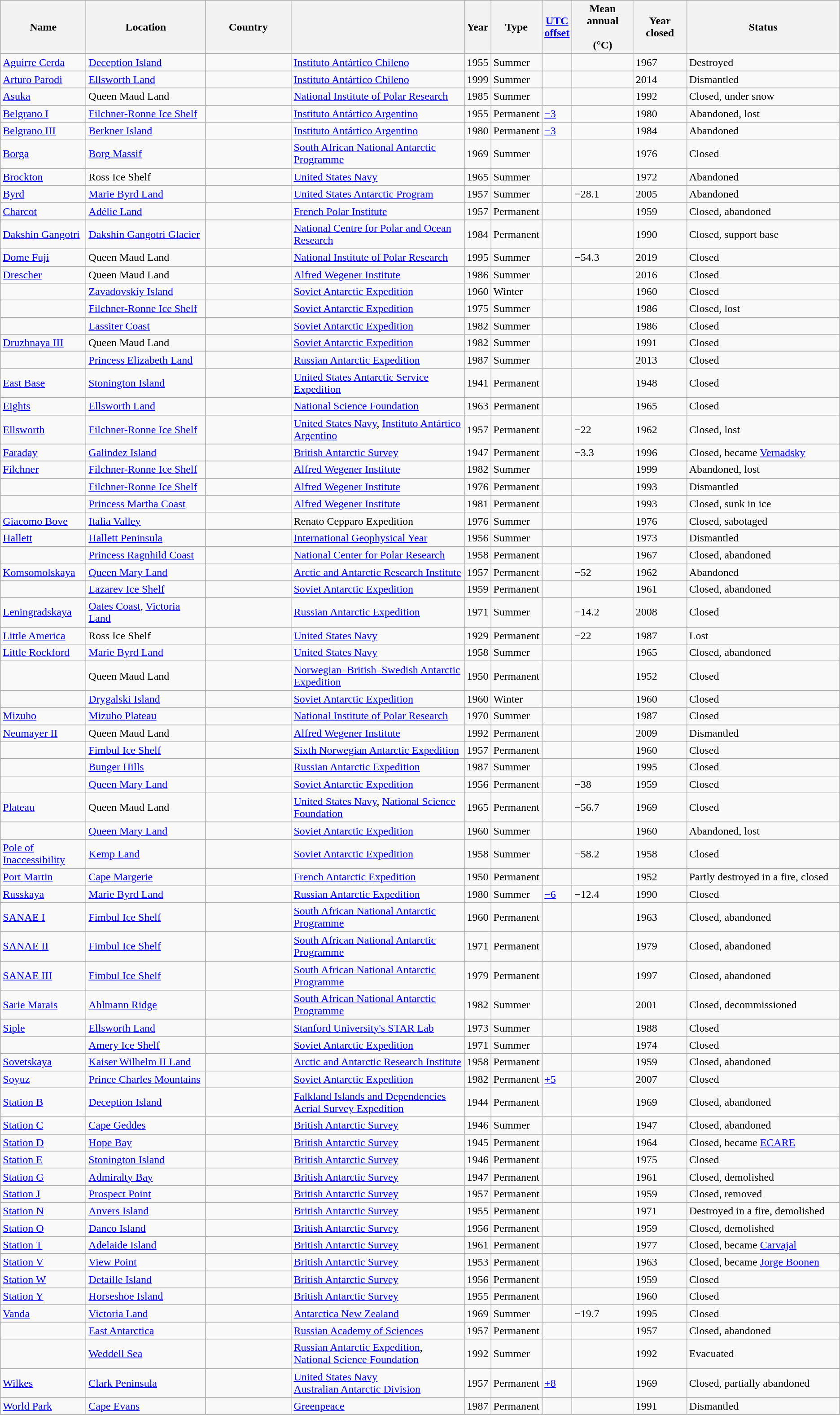<table class="wikitable sortable col5right col7right col8right col9right">
<tr>
<th width=120 px>Name</th>
<th width=170 px>Location</th>
<th width=120 px>Country</th>
<th width=250 px></th>
<th scope="col" data-sort-type="number">Year </th>
<th scope="col">Type</th>
<th scope="col" data-sort-type="number"><a href='#'>UTC<br>offset</a></th>
<th scope="col" data-sort-type="number">Mean annual<br><br>(°C)</th>
<th scope="col" data-sort-type="number">Year closed</th>
<th width=220 px>Status</th>
</tr>
<tr>
<td><a href='#'>Aguirre Cerda</a></td>
<td><a href='#'>Deception Island</a></td>
<td></td>
<td><a href='#'>Instituto Antártico Chileno</a></td>
<td>1955</td>
<td>Summer</td>
<td></td>
<td></td>
<td>1967</td>
<td>Destroyed</td>
</tr>
<tr>
<td><a href='#'>Arturo Parodi</a></td>
<td><a href='#'>Ellsworth Land</a></td>
<td></td>
<td><a href='#'>Instituto Antártico Chileno</a></td>
<td>1999</td>
<td>Summer</td>
<td></td>
<td></td>
<td>2014</td>
<td>Dismantled</td>
</tr>
<tr>
<td><a href='#'>Asuka</a></td>
<td>Queen Maud Land</td>
<td></td>
<td><a href='#'>National Institute of Polar Research</a></td>
<td>1985</td>
<td>Summer</td>
<td></td>
<td></td>
<td>1992</td>
<td>Closed, under snow</td>
</tr>
<tr>
<td><a href='#'>Belgrano I</a></td>
<td><a href='#'>Filchner-Ronne Ice Shelf</a></td>
<td></td>
<td><a href='#'>Instituto Antártico Argentino</a></td>
<td>1955</td>
<td>Permanent</td>
<td><a href='#'>−3</a></td>
<td></td>
<td>1980</td>
<td>Abandoned, lost</td>
</tr>
<tr>
<td><a href='#'>Belgrano III</a></td>
<td><a href='#'>Berkner Island</a></td>
<td></td>
<td><a href='#'>Instituto Antártico Argentino</a></td>
<td>1980</td>
<td>Permanent</td>
<td><a href='#'>−3</a></td>
<td></td>
<td>1984</td>
<td>Abandoned</td>
</tr>
<tr>
<td><a href='#'>Borga</a></td>
<td><a href='#'>Borg Massif</a></td>
<td></td>
<td><a href='#'>South African National Antarctic Programme</a></td>
<td>1969</td>
<td>Summer</td>
<td></td>
<td></td>
<td>1976</td>
<td>Closed</td>
</tr>
<tr>
<td><a href='#'>Brockton</a></td>
<td>Ross Ice Shelf</td>
<td></td>
<td><a href='#'>United States Navy</a></td>
<td>1965</td>
<td>Summer</td>
<td></td>
<td></td>
<td>1972</td>
<td>Abandoned</td>
</tr>
<tr>
<td><a href='#'>Byrd</a></td>
<td><a href='#'>Marie Byrd Land</a></td>
<td></td>
<td><a href='#'>United States Antarctic Program</a></td>
<td>1957</td>
<td>Summer</td>
<td></td>
<td>−28.1</td>
<td>2005</td>
<td>Abandoned</td>
</tr>
<tr>
<td><a href='#'>Charcot</a></td>
<td><a href='#'>Adélie Land</a></td>
<td></td>
<td><a href='#'>French Polar Institute</a></td>
<td>1957</td>
<td>Permanent</td>
<td></td>
<td></td>
<td>1959</td>
<td>Closed, abandoned</td>
</tr>
<tr>
<td><a href='#'>Dakshin Gangotri</a></td>
<td><a href='#'>Dakshin Gangotri Glacier</a></td>
<td></td>
<td><a href='#'>National Centre for Polar and Ocean Research</a></td>
<td>1984</td>
<td>Permanent</td>
<td></td>
<td></td>
<td>1990</td>
<td>Closed, support base</td>
</tr>
<tr>
<td><a href='#'>Dome Fuji</a></td>
<td>Queen Maud Land</td>
<td></td>
<td><a href='#'>National Institute of Polar Research</a></td>
<td>1995</td>
<td>Summer</td>
<td></td>
<td>−54.3</td>
<td>2019</td>
<td>Closed</td>
</tr>
<tr>
<td><a href='#'>Drescher</a></td>
<td>Queen Maud Land</td>
<td></td>
<td><a href='#'>Alfred Wegener Institute</a></td>
<td>1986</td>
<td>Summer</td>
<td></td>
<td></td>
<td>2016</td>
<td>Closed</td>
</tr>
<tr>
<td></td>
<td><a href='#'>Zavadovskiy Island</a></td>
<td></td>
<td><a href='#'>Soviet Antarctic Expedition</a></td>
<td>1960</td>
<td>Winter</td>
<td></td>
<td></td>
<td>1960</td>
<td>Closed</td>
</tr>
<tr>
<td></td>
<td><a href='#'>Filchner-Ronne Ice Shelf</a></td>
<td></td>
<td><a href='#'>Soviet Antarctic Expedition</a></td>
<td>1975</td>
<td>Summer</td>
<td></td>
<td></td>
<td>1986</td>
<td>Closed, lost</td>
</tr>
<tr>
<td></td>
<td><a href='#'>Lassiter Coast</a></td>
<td></td>
<td><a href='#'>Soviet Antarctic Expedition</a></td>
<td>1982</td>
<td>Summer</td>
<td></td>
<td></td>
<td>1986</td>
<td>Closed</td>
</tr>
<tr>
<td><a href='#'>Druzhnaya III</a></td>
<td>Queen Maud Land</td>
<td></td>
<td><a href='#'>Soviet Antarctic Expedition</a></td>
<td>1982</td>
<td>Summer</td>
<td></td>
<td></td>
<td>1991</td>
<td>Closed</td>
</tr>
<tr>
<td></td>
<td><a href='#'>Princess Elizabeth Land</a></td>
<td></td>
<td><a href='#'>Russian Antarctic Expedition</a></td>
<td>1987</td>
<td>Summer</td>
<td></td>
<td></td>
<td>2013</td>
<td>Closed</td>
</tr>
<tr>
<td><a href='#'>East Base</a></td>
<td><a href='#'>Stonington Island</a></td>
<td></td>
<td><a href='#'>United States Antarctic Service Expedition</a></td>
<td>1941</td>
<td>Permanent</td>
<td></td>
<td></td>
<td>1948</td>
<td>Closed</td>
</tr>
<tr>
<td><a href='#'>Eights</a></td>
<td><a href='#'>Ellsworth Land</a></td>
<td></td>
<td><a href='#'>National Science Foundation</a></td>
<td>1963</td>
<td>Permanent</td>
<td></td>
<td></td>
<td>1965</td>
<td>Closed</td>
</tr>
<tr>
<td><a href='#'>Ellsworth</a></td>
<td><a href='#'>Filchner-Ronne Ice Shelf</a></td>
<td><br></td>
<td><a href='#'>United States Navy</a>, <a href='#'>Instituto Antártico Argentino</a></td>
<td>1957</td>
<td>Permanent</td>
<td></td>
<td>−22</td>
<td>1962</td>
<td>Closed, lost</td>
</tr>
<tr>
<td><a href='#'>Faraday</a></td>
<td><a href='#'>Galindez Island</a></td>
<td></td>
<td><a href='#'>British Antarctic Survey</a></td>
<td>1947</td>
<td>Permanent</td>
<td></td>
<td>−3.3</td>
<td>1996</td>
<td>Closed, became <a href='#'>Vernadsky</a></td>
</tr>
<tr>
<td><a href='#'>Filchner</a></td>
<td><a href='#'>Filchner-Ronne Ice Shelf</a></td>
<td></td>
<td><a href='#'>Alfred Wegener Institute</a></td>
<td>1982</td>
<td>Summer</td>
<td></td>
<td></td>
<td>1999</td>
<td>Abandoned, lost</td>
</tr>
<tr>
<td></td>
<td><a href='#'>Filchner-Ronne Ice Shelf</a></td>
<td></td>
<td><a href='#'>Alfred Wegener Institute</a></td>
<td>1976</td>
<td>Permanent</td>
<td></td>
<td></td>
<td>1993</td>
<td>Dismantled</td>
</tr>
<tr>
<td></td>
<td><a href='#'>Princess Martha Coast</a></td>
<td></td>
<td><a href='#'>Alfred Wegener Institute</a></td>
<td>1981</td>
<td>Permanent</td>
<td></td>
<td></td>
<td>1993</td>
<td>Closed, sunk in ice</td>
</tr>
<tr>
<td><a href='#'>Giacomo Bove</a></td>
<td><a href='#'>Italia Valley</a></td>
<td></td>
<td>Renato Cepparo Expedition</td>
<td>1976</td>
<td>Summer</td>
<td></td>
<td></td>
<td>1976</td>
<td>Closed, sabotaged</td>
</tr>
<tr>
<td><a href='#'>Hallett</a></td>
<td><a href='#'>Hallett Peninsula</a></td>
<td><br></td>
<td><a href='#'>International Geophysical Year</a></td>
<td>1956</td>
<td>Summer</td>
<td></td>
<td></td>
<td>1973</td>
<td>Dismantled</td>
</tr>
<tr>
<td></td>
<td><a href='#'>Princess Ragnhild Coast</a></td>
<td><br></td>
<td><a href='#'>National Center for Polar Research</a></td>
<td>1958</td>
<td>Permanent</td>
<td></td>
<td></td>
<td>1967</td>
<td>Closed, abandoned</td>
</tr>
<tr>
<td><a href='#'>Komsomolskaya</a></td>
<td><a href='#'>Queen Mary Land</a></td>
<td></td>
<td><a href='#'>Arctic and Antarctic Research Institute</a></td>
<td>1957</td>
<td>Permanent</td>
<td></td>
<td>−52</td>
<td>1962</td>
<td>Abandoned</td>
</tr>
<tr>
<td></td>
<td><a href='#'>Lazarev Ice Shelf</a></td>
<td></td>
<td><a href='#'>Soviet Antarctic Expedition</a></td>
<td>1959</td>
<td>Permanent</td>
<td></td>
<td></td>
<td>1961</td>
<td>Closed, abandoned</td>
</tr>
<tr>
<td><a href='#'>Leningradskaya</a></td>
<td><a href='#'>Oates Coast</a>, <a href='#'>Victoria Land</a></td>
<td></td>
<td><a href='#'>Russian Antarctic Expedition</a></td>
<td>1971</td>
<td>Summer</td>
<td></td>
<td>−14.2</td>
<td>2008</td>
<td>Closed</td>
</tr>
<tr>
<td><a href='#'>Little America</a></td>
<td>Ross Ice Shelf</td>
<td></td>
<td><a href='#'>United States Navy</a></td>
<td>1929</td>
<td>Permanent</td>
<td></td>
<td>−22</td>
<td>1987</td>
<td>Lost</td>
</tr>
<tr>
<td><a href='#'>Little Rockford</a></td>
<td><a href='#'>Marie Byrd Land</a></td>
<td></td>
<td><a href='#'>United States Navy</a></td>
<td>1958</td>
<td>Summer</td>
<td></td>
<td></td>
<td>1965</td>
<td>Closed, abandoned</td>
</tr>
<tr>
<td></td>
<td>Queen Maud Land</td>
<td><br><br></td>
<td><a href='#'>Norwegian–British–Swedish Antarctic Expedition</a></td>
<td>1950</td>
<td>Permanent</td>
<td></td>
<td></td>
<td>1952</td>
<td>Closed</td>
</tr>
<tr>
<td></td>
<td><a href='#'>Drygalski Island</a></td>
<td></td>
<td><a href='#'>Soviet Antarctic Expedition</a></td>
<td>1960</td>
<td>Winter</td>
<td></td>
<td></td>
<td>1960</td>
<td>Closed</td>
</tr>
<tr>
<td><a href='#'>Mizuho</a></td>
<td><a href='#'>Mizuho Plateau</a></td>
<td></td>
<td><a href='#'>National Institute of Polar Research</a></td>
<td>1970</td>
<td>Summer</td>
<td></td>
<td></td>
<td>1987</td>
<td>Closed</td>
</tr>
<tr>
<td><a href='#'>Neumayer II</a></td>
<td>Queen Maud Land</td>
<td></td>
<td><a href='#'>Alfred Wegener Institute</a></td>
<td>1992</td>
<td>Permanent</td>
<td></td>
<td></td>
<td>2009</td>
<td>Dismantled</td>
</tr>
<tr>
<td></td>
<td><a href='#'>Fimbul Ice Shelf</a></td>
<td><br></td>
<td><a href='#'>Sixth Norwegian Antarctic Expedition</a></td>
<td>1957</td>
<td>Permanent</td>
<td></td>
<td></td>
<td>1960</td>
<td>Closed</td>
</tr>
<tr>
<td></td>
<td><a href='#'>Bunger Hills</a></td>
<td></td>
<td><a href='#'>Russian Antarctic Expedition</a></td>
<td>1987</td>
<td>Summer</td>
<td></td>
<td></td>
<td>1995</td>
<td>Closed</td>
</tr>
<tr>
<td></td>
<td><a href='#'>Queen Mary Land</a></td>
<td></td>
<td><a href='#'>Soviet Antarctic Expedition</a></td>
<td>1956</td>
<td>Permanent</td>
<td></td>
<td>−38</td>
<td>1959</td>
<td>Closed</td>
</tr>
<tr>
<td><a href='#'>Plateau</a></td>
<td>Queen Maud Land</td>
<td></td>
<td><a href='#'>United States Navy</a>, <a href='#'>National Science Foundation</a></td>
<td>1965</td>
<td>Permanent</td>
<td></td>
<td>−56.7</td>
<td>1969</td>
<td>Closed</td>
</tr>
<tr>
<td></td>
<td><a href='#'>Queen Mary Land</a></td>
<td></td>
<td><a href='#'>Soviet Antarctic Expedition</a></td>
<td>1960</td>
<td>Summer</td>
<td></td>
<td></td>
<td>1960</td>
<td>Abandoned, lost</td>
</tr>
<tr>
<td><a href='#'>Pole of Inaccessibility</a></td>
<td><a href='#'>Kemp Land</a></td>
<td></td>
<td><a href='#'>Soviet Antarctic Expedition</a></td>
<td>1958</td>
<td>Summer</td>
<td></td>
<td>−58.2</td>
<td>1958</td>
<td>Closed</td>
</tr>
<tr>
<td><a href='#'>Port Martin</a></td>
<td><a href='#'>Cape Margerie</a></td>
<td></td>
<td><a href='#'>French Antarctic Expedition</a></td>
<td>1950</td>
<td>Permanent</td>
<td></td>
<td></td>
<td>1952</td>
<td>Partly destroyed in a fire, closed</td>
</tr>
<tr>
<td><a href='#'>Russkaya</a></td>
<td><a href='#'>Marie Byrd Land</a></td>
<td></td>
<td><a href='#'>Russian Antarctic Expedition</a></td>
<td>1980</td>
<td>Summer</td>
<td><a href='#'>−6</a></td>
<td>−12.4</td>
<td>1990</td>
<td>Closed</td>
</tr>
<tr>
<td><a href='#'>SANAE I</a></td>
<td><a href='#'>Fimbul Ice Shelf</a></td>
<td></td>
<td><a href='#'>South African National Antarctic Programme</a></td>
<td>1960</td>
<td>Permanent</td>
<td></td>
<td></td>
<td>1963</td>
<td>Closed, abandoned</td>
</tr>
<tr>
<td><a href='#'>SANAE II</a></td>
<td><a href='#'>Fimbul Ice Shelf</a></td>
<td></td>
<td><a href='#'>South African National Antarctic Programme</a></td>
<td>1971</td>
<td>Permanent</td>
<td></td>
<td></td>
<td>1979</td>
<td>Closed, abandoned</td>
</tr>
<tr>
<td><a href='#'>SANAE III</a></td>
<td><a href='#'>Fimbul Ice Shelf</a></td>
<td></td>
<td><a href='#'>South African National Antarctic Programme</a></td>
<td>1979</td>
<td>Permanent</td>
<td></td>
<td></td>
<td>1997</td>
<td>Closed, abandoned</td>
</tr>
<tr>
<td><a href='#'>Sarie Marais</a></td>
<td><a href='#'>Ahlmann Ridge</a></td>
<td></td>
<td><a href='#'>South African National Antarctic Programme</a></td>
<td>1982</td>
<td>Summer</td>
<td></td>
<td></td>
<td>2001</td>
<td>Closed, decommissioned</td>
</tr>
<tr>
<td><a href='#'>Siple</a></td>
<td><a href='#'>Ellsworth Land</a></td>
<td></td>
<td><a href='#'>Stanford University's STAR Lab</a></td>
<td>1973</td>
<td>Summer</td>
<td></td>
<td></td>
<td>1988</td>
<td>Closed</td>
</tr>
<tr>
<td></td>
<td><a href='#'>Amery Ice Shelf</a></td>
<td></td>
<td><a href='#'>Soviet Antarctic Expedition</a></td>
<td>1971</td>
<td>Summer</td>
<td></td>
<td></td>
<td>1974</td>
<td>Closed</td>
</tr>
<tr>
<td><a href='#'>Sovetskaya</a></td>
<td><a href='#'>Kaiser Wilhelm II Land</a></td>
<td></td>
<td><a href='#'>Arctic and Antarctic Research Institute</a></td>
<td>1958</td>
<td>Permanent</td>
<td></td>
<td></td>
<td>1959</td>
<td>Closed, abandoned</td>
</tr>
<tr>
<td><a href='#'>Soyuz</a></td>
<td><a href='#'>Prince Charles Mountains</a></td>
<td></td>
<td><a href='#'>Soviet Antarctic Expedition</a></td>
<td>1982</td>
<td>Permanent</td>
<td><a href='#'>+5</a></td>
<td></td>
<td>2007</td>
<td>Closed</td>
</tr>
<tr>
<td><a href='#'>Station B</a></td>
<td><a href='#'>Deception Island</a></td>
<td></td>
<td><a href='#'>Falkland Islands and Dependencies Aerial Survey Expedition</a></td>
<td>1944</td>
<td>Permanent</td>
<td></td>
<td></td>
<td>1969</td>
<td>Closed, abandoned</td>
</tr>
<tr>
<td><a href='#'>Station C</a></td>
<td><a href='#'>Cape Geddes</a></td>
<td></td>
<td><a href='#'>British Antarctic Survey</a></td>
<td>1946</td>
<td>Summer</td>
<td></td>
<td></td>
<td>1947</td>
<td>Closed, abandoned</td>
</tr>
<tr>
<td><a href='#'>Station D</a></td>
<td><a href='#'>Hope Bay</a></td>
<td></td>
<td><a href='#'>British Antarctic Survey</a></td>
<td>1945</td>
<td>Permanent</td>
<td></td>
<td></td>
<td>1964</td>
<td>Closed, became <a href='#'>ECARE</a></td>
</tr>
<tr>
<td><a href='#'>Station E</a></td>
<td><a href='#'>Stonington Island</a></td>
<td></td>
<td><a href='#'>British Antarctic Survey</a></td>
<td>1946</td>
<td>Permanent</td>
<td></td>
<td></td>
<td>1975</td>
<td>Closed</td>
</tr>
<tr>
<td><a href='#'>Station G</a></td>
<td><a href='#'>Admiralty Bay</a></td>
<td></td>
<td><a href='#'>British Antarctic Survey</a></td>
<td>1947</td>
<td>Permanent</td>
<td></td>
<td></td>
<td>1961</td>
<td>Closed, demolished</td>
</tr>
<tr>
<td><a href='#'>Station J</a></td>
<td><a href='#'>Prospect Point</a></td>
<td></td>
<td><a href='#'>British Antarctic Survey</a></td>
<td>1957</td>
<td>Permanent</td>
<td></td>
<td></td>
<td>1959</td>
<td>Closed, removed</td>
</tr>
<tr>
<td><a href='#'>Station N</a></td>
<td><a href='#'>Anvers Island</a></td>
<td></td>
<td><a href='#'>British Antarctic Survey</a></td>
<td>1955</td>
<td>Permanent</td>
<td></td>
<td></td>
<td>1971</td>
<td>Destroyed in a fire, demolished</td>
</tr>
<tr>
<td><a href='#'>Station O</a></td>
<td><a href='#'>Danco Island</a></td>
<td></td>
<td><a href='#'>British Antarctic Survey</a></td>
<td>1956</td>
<td>Permanent</td>
<td></td>
<td></td>
<td>1959</td>
<td>Closed, demolished</td>
</tr>
<tr>
<td><a href='#'>Station T</a></td>
<td><a href='#'>Adelaide Island</a></td>
<td></td>
<td><a href='#'>British Antarctic Survey</a></td>
<td>1961</td>
<td>Permanent</td>
<td></td>
<td></td>
<td>1977</td>
<td>Closed, became <a href='#'>Carvajal</a></td>
</tr>
<tr>
<td><a href='#'>Station V</a></td>
<td><a href='#'>View Point</a></td>
<td></td>
<td><a href='#'>British Antarctic Survey</a></td>
<td>1953</td>
<td>Permanent</td>
<td></td>
<td></td>
<td>1963</td>
<td>Closed, became <a href='#'>Jorge Boonen</a></td>
</tr>
<tr>
<td><a href='#'>Station W</a></td>
<td><a href='#'>Detaille Island</a></td>
<td></td>
<td><a href='#'>British Antarctic Survey</a></td>
<td>1956</td>
<td>Permanent</td>
<td></td>
<td></td>
<td>1959</td>
<td>Closed</td>
</tr>
<tr>
<td><a href='#'>Station Y</a></td>
<td><a href='#'>Horseshoe Island</a></td>
<td></td>
<td><a href='#'>British Antarctic Survey</a></td>
<td>1955</td>
<td>Permanent</td>
<td></td>
<td></td>
<td>1960</td>
<td>Closed</td>
</tr>
<tr>
<td><a href='#'>Vanda</a></td>
<td><a href='#'>Victoria Land</a></td>
<td></td>
<td><a href='#'>Antarctica New Zealand</a></td>
<td>1969</td>
<td>Summer</td>
<td></td>
<td>−19.7</td>
<td>1995</td>
<td>Closed</td>
</tr>
<tr>
<td></td>
<td><a href='#'>East Antarctica</a></td>
<td></td>
<td><a href='#'>Russian Academy of Sciences</a></td>
<td>1957</td>
<td>Permanent</td>
<td></td>
<td></td>
<td>1957</td>
<td>Closed, abandoned</td>
</tr>
<tr>
<td></td>
<td><a href='#'>Weddell Sea</a></td>
<td><br></td>
<td><a href='#'>Russian Antarctic Expedition</a>, <a href='#'>National Science Foundation</a></td>
<td>1992</td>
<td>Summer</td>
<td></td>
<td></td>
<td>1992</td>
<td>Evacuated</td>
</tr>
<tr>
</tr>
<tr>
<td><a href='#'>Wilkes</a></td>
<td><a href='#'>Clark Peninsula</a></td>
<td><br></td>
<td><a href='#'>United States Navy</a><br><a href='#'>Australian Antarctic Division</a></td>
<td>1957</td>
<td>Permanent</td>
<td><a href='#'>+8</a></td>
<td></td>
<td>1969</td>
<td>Closed, partially abandoned</td>
</tr>
<tr>
<td><a href='#'>World Park</a></td>
<td><a href='#'>Cape Evans</a></td>
<td></td>
<td><a href='#'>Greenpeace</a></td>
<td>1987</td>
<td>Permanent</td>
<td></td>
<td></td>
<td>1991</td>
<td>Dismantled</td>
</tr>
</table>
